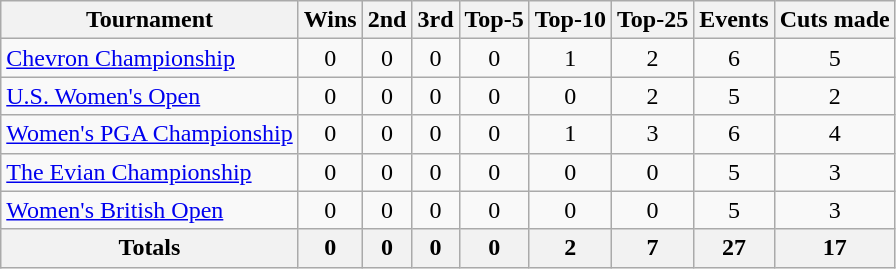<table class=wikitable style=text-align:center>
<tr>
<th>Tournament</th>
<th>Wins</th>
<th>2nd</th>
<th>3rd</th>
<th>Top-5</th>
<th>Top-10</th>
<th>Top-25</th>
<th>Events</th>
<th>Cuts made</th>
</tr>
<tr>
<td align=left><a href='#'>Chevron Championship</a></td>
<td>0</td>
<td>0</td>
<td>0</td>
<td>0</td>
<td>1</td>
<td>2</td>
<td>6</td>
<td>5</td>
</tr>
<tr>
<td align=left><a href='#'>U.S. Women's Open</a></td>
<td>0</td>
<td>0</td>
<td>0</td>
<td>0</td>
<td>0</td>
<td>2</td>
<td>5</td>
<td>2</td>
</tr>
<tr>
<td align=left><a href='#'>Women's PGA Championship</a></td>
<td>0</td>
<td>0</td>
<td>0</td>
<td>0</td>
<td>1</td>
<td>3</td>
<td>6</td>
<td>4</td>
</tr>
<tr>
<td align=left><a href='#'>The Evian Championship</a></td>
<td>0</td>
<td>0</td>
<td>0</td>
<td>0</td>
<td>0</td>
<td>0</td>
<td>5</td>
<td>3</td>
</tr>
<tr>
<td align=left><a href='#'>Women's British Open</a></td>
<td>0</td>
<td>0</td>
<td>0</td>
<td>0</td>
<td>0</td>
<td>0</td>
<td>5</td>
<td>3</td>
</tr>
<tr>
<th>Totals</th>
<th>0</th>
<th>0</th>
<th>0</th>
<th>0</th>
<th>2</th>
<th>7</th>
<th>27</th>
<th>17</th>
</tr>
</table>
